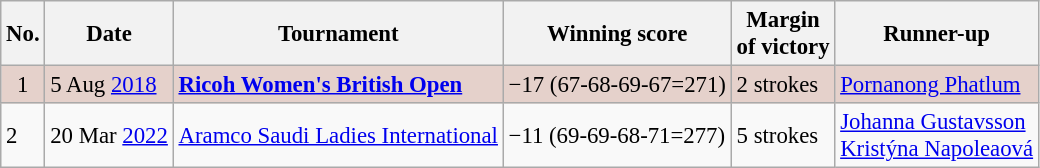<table class="wikitable" style="font-size:95%;">
<tr>
<th>No.</th>
<th>Date</th>
<th>Tournament</th>
<th>Winning score</th>
<th>Margin<br>of victory</th>
<th>Runner-up</th>
</tr>
<tr style="background:#e5d1cb;">
<td align=center>1</td>
<td>5 Aug <a href='#'>2018</a></td>
<td><strong><a href='#'>Ricoh Women's British Open</a></strong></td>
<td>−17 (67-68-69-67=271)</td>
<td>2 strokes</td>
<td> <a href='#'>Pornanong Phatlum</a></td>
</tr>
<tr>
<td>2</td>
<td>20 Mar <a href='#'>2022</a></td>
<td><a href='#'>Aramco Saudi Ladies International</a></td>
<td>−11 (69-69-68-71=277)</td>
<td>5 strokes</td>
<td> <a href='#'>Johanna Gustavsson</a><br> <a href='#'>Kristýna Napoleaová</a></td>
</tr>
</table>
